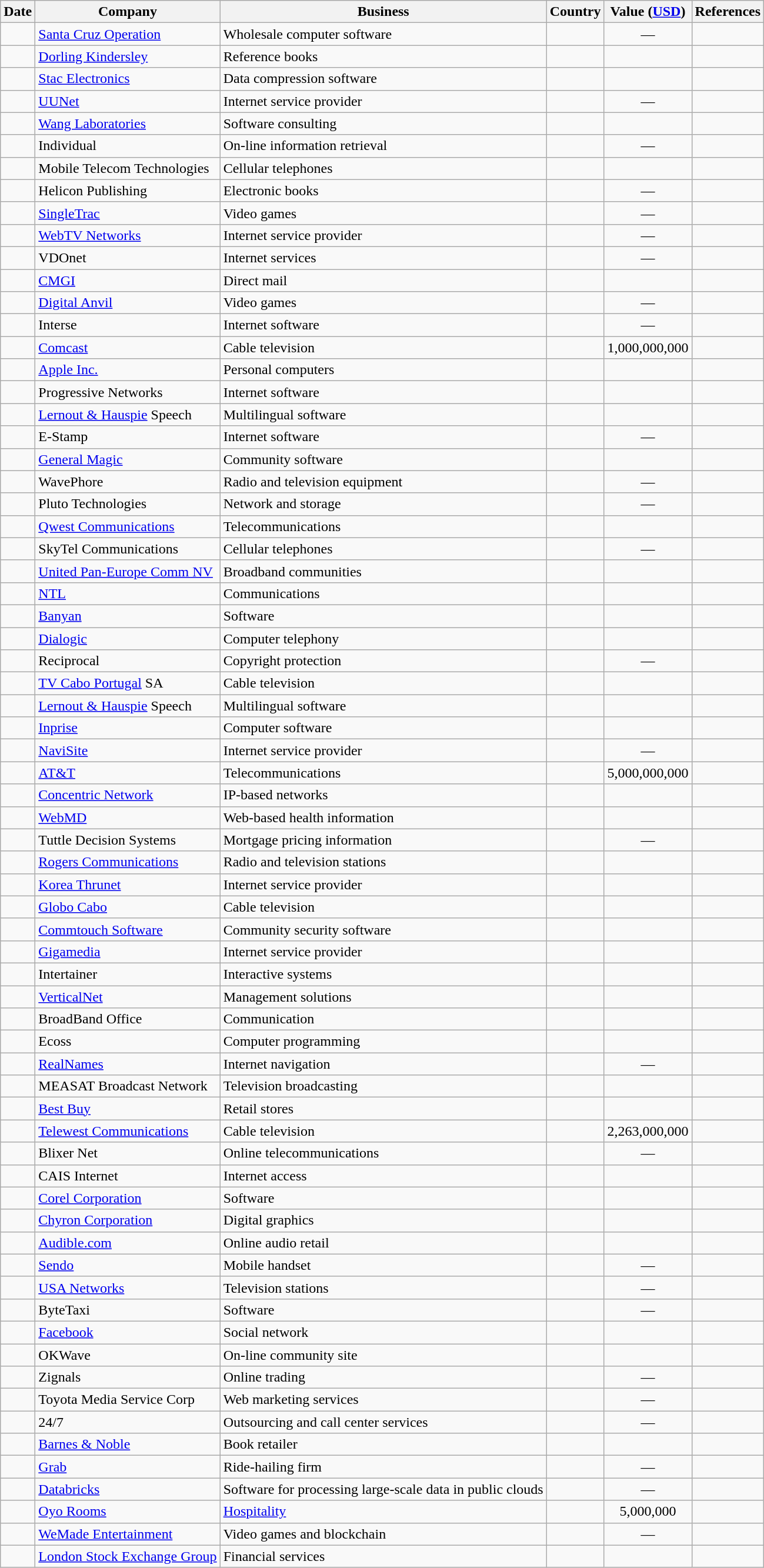<table class="wikitable sortable sticky-header">
<tr>
<th scope=col>Date</th>
<th scope=col>Company</th>
<th scope=col>Business</th>
<th scope=col>Country</th>
<th scope=col>Value (<a href='#'>USD</a>)</th>
<th class="unsortable" scope=col>References</th>
</tr>
<tr>
<td></td>
<td><a href='#'>Santa Cruz Operation</a></td>
<td>Wholesale computer software</td>
<td></td>
<td style="text-align: center;">—</td>
<td style="text-align: center;"></td>
</tr>
<tr>
<td></td>
<td><a href='#'>Dorling Kindersley</a></td>
<td>Reference books</td>
<td></td>
<td align="right"></td>
<td style="text-align: center;"></td>
</tr>
<tr>
<td></td>
<td><a href='#'>Stac Electronics</a></td>
<td>Data compression software</td>
<td></td>
<td align="right"></td>
<td style="text-align: center;"></td>
</tr>
<tr>
<td></td>
<td><a href='#'>UUNet</a></td>
<td>Internet service provider</td>
<td></td>
<td style="text-align: center;">—</td>
<td style="text-align: center;"></td>
</tr>
<tr>
<td></td>
<td><a href='#'>Wang Laboratories</a></td>
<td>Software consulting</td>
<td></td>
<td align="right"></td>
<td style="text-align: center;"></td>
</tr>
<tr>
<td></td>
<td>Individual</td>
<td>On-line information retrieval</td>
<td></td>
<td style="text-align: center;">—</td>
<td style="text-align: center;"></td>
</tr>
<tr>
<td></td>
<td>Mobile Telecom Technologies</td>
<td>Cellular telephones</td>
<td></td>
<td align="right"></td>
<td style="text-align: center;"></td>
</tr>
<tr>
<td></td>
<td>Helicon Publishing</td>
<td>Electronic books</td>
<td></td>
<td style="text-align: center;">—</td>
<td style="text-align: center;"></td>
</tr>
<tr>
<td></td>
<td><a href='#'>SingleTrac</a></td>
<td>Video games</td>
<td></td>
<td style="text-align: center;">—</td>
<td style="text-align: center;"></td>
</tr>
<tr>
<td></td>
<td><a href='#'>WebTV Networks</a></td>
<td>Internet service provider</td>
<td></td>
<td style="text-align: center;">—</td>
<td style="text-align: center;"></td>
</tr>
<tr>
<td></td>
<td>VDOnet</td>
<td>Internet services</td>
<td></td>
<td style="text-align: center;">—</td>
<td style="text-align: center;"></td>
</tr>
<tr>
<td></td>
<td><a href='#'>CMGI</a></td>
<td>Direct mail</td>
<td></td>
<td align="right"></td>
<td style="text-align: center;"></td>
</tr>
<tr>
<td></td>
<td><a href='#'>Digital Anvil</a></td>
<td>Video games</td>
<td></td>
<td style="text-align: center;">—</td>
<td style="text-align: center;"></td>
</tr>
<tr>
<td></td>
<td>Interse</td>
<td>Internet software</td>
<td></td>
<td style="text-align: center;">—</td>
<td style="text-align: center;"></td>
</tr>
<tr>
<td></td>
<td><a href='#'>Comcast</a></td>
<td>Cable television</td>
<td></td>
<td align="right">1,000,000,000</td>
<td style="text-align: center;"></td>
</tr>
<tr>
<td></td>
<td><a href='#'>Apple Inc.</a></td>
<td>Personal computers</td>
<td></td>
<td align="right"></td>
<td style="text-align: center;"></td>
</tr>
<tr>
<td></td>
<td>Progressive Networks</td>
<td>Internet software</td>
<td></td>
<td align="right"></td>
<td style="text-align: center;"></td>
</tr>
<tr>
<td></td>
<td><a href='#'>Lernout & Hauspie</a> Speech</td>
<td>Multilingual software</td>
<td></td>
<td align="right"></td>
<td style="text-align: center;"></td>
</tr>
<tr>
<td></td>
<td>E-Stamp</td>
<td>Internet software</td>
<td></td>
<td style="text-align: center;">—</td>
<td style="text-align: center;"></td>
</tr>
<tr>
<td></td>
<td><a href='#'>General Magic</a></td>
<td>Community software</td>
<td></td>
<td align="right"></td>
<td style="text-align: center;"></td>
</tr>
<tr>
<td></td>
<td>WavePhore</td>
<td>Radio and television equipment</td>
<td></td>
<td style="text-align: center;">—</td>
<td style="text-align: center;"></td>
</tr>
<tr>
<td></td>
<td>Pluto Technologies</td>
<td>Network and storage</td>
<td></td>
<td style="text-align: center;">—</td>
<td style="text-align: center;"></td>
</tr>
<tr>
<td></td>
<td><a href='#'>Qwest Communications</a></td>
<td>Telecommunications</td>
<td></td>
<td align="right"></td>
<td style="text-align: center;"></td>
</tr>
<tr>
<td></td>
<td>SkyTel Communications</td>
<td>Cellular telephones</td>
<td></td>
<td style="text-align: center;">—</td>
<td style="text-align: center;"></td>
</tr>
<tr>
<td></td>
<td><a href='#'>United Pan-Europe Comm NV</a></td>
<td>Broadband communities</td>
<td></td>
<td align="right"></td>
<td style="text-align: center;"></td>
</tr>
<tr>
<td></td>
<td><a href='#'>NTL</a></td>
<td>Communications</td>
<td></td>
<td align="right"></td>
<td style="text-align: center;"></td>
</tr>
<tr>
<td></td>
<td><a href='#'>Banyan</a></td>
<td>Software</td>
<td></td>
<td align="right"></td>
<td style="text-align: center;"></td>
</tr>
<tr>
<td></td>
<td><a href='#'>Dialogic</a></td>
<td>Computer telephony</td>
<td></td>
<td align="right"></td>
<td style="text-align: center;"></td>
</tr>
<tr>
<td></td>
<td>Reciprocal</td>
<td>Copyright protection</td>
<td></td>
<td style="text-align: center;">—</td>
<td style="text-align: center;"></td>
</tr>
<tr>
<td></td>
<td><a href='#'>TV Cabo Portugal</a> SA</td>
<td>Cable television</td>
<td></td>
<td align="right"></td>
<td style="text-align: center;"></td>
</tr>
<tr>
<td></td>
<td><a href='#'>Lernout & Hauspie</a> Speech</td>
<td>Multilingual software</td>
<td></td>
<td align="right"></td>
<td style="text-align: center;"></td>
</tr>
<tr>
<td></td>
<td><a href='#'>Inprise</a></td>
<td>Computer software</td>
<td></td>
<td align="right"></td>
<td style="text-align: center;"></td>
</tr>
<tr>
<td></td>
<td><a href='#'>NaviSite</a></td>
<td>Internet service provider</td>
<td></td>
<td style="text-align: center;">—</td>
<td style="text-align: center;"></td>
</tr>
<tr>
<td></td>
<td><a href='#'>AT&T</a></td>
<td>Telecommunications</td>
<td></td>
<td align="right">5,000,000,000</td>
<td style="text-align: center;"></td>
</tr>
<tr>
<td></td>
<td><a href='#'>Concentric Network</a></td>
<td>IP-based networks</td>
<td></td>
<td align="right"></td>
<td style="text-align: center;"></td>
</tr>
<tr>
<td></td>
<td><a href='#'>WebMD</a></td>
<td>Web-based health information</td>
<td></td>
<td align="right"></td>
<td style="text-align: center;"></td>
</tr>
<tr>
<td></td>
<td>Tuttle Decision Systems</td>
<td>Mortgage pricing information</td>
<td></td>
<td style="text-align: center;">—</td>
<td style="text-align: center;"></td>
</tr>
<tr>
<td></td>
<td><a href='#'>Rogers Communications</a></td>
<td>Radio and television stations</td>
<td></td>
<td align="right"></td>
<td style="text-align: center;"></td>
</tr>
<tr>
<td></td>
<td><a href='#'>Korea Thrunet</a></td>
<td>Internet service provider</td>
<td></td>
<td align="right"></td>
<td style="text-align: center;"></td>
</tr>
<tr>
<td></td>
<td><a href='#'>Globo Cabo</a></td>
<td>Cable television</td>
<td></td>
<td align="right"></td>
<td style="text-align: center;"></td>
</tr>
<tr>
<td></td>
<td><a href='#'>Commtouch Software</a></td>
<td>Community security software</td>
<td></td>
<td align="right"></td>
<td style="text-align: center;"></td>
</tr>
<tr>
<td></td>
<td><a href='#'>Gigamedia</a></td>
<td>Internet service provider</td>
<td></td>
<td align="right"></td>
<td style="text-align: center;"></td>
</tr>
<tr>
<td></td>
<td>Intertainer</td>
<td>Interactive systems</td>
<td></td>
<td align="right"></td>
<td style="text-align: center;"></td>
</tr>
<tr>
<td></td>
<td><a href='#'>VerticalNet</a></td>
<td>Management solutions</td>
<td></td>
<td align="right"></td>
<td style="text-align: center;"></td>
</tr>
<tr>
<td></td>
<td>BroadBand Office</td>
<td>Communication</td>
<td></td>
<td align="right"></td>
<td style="text-align: center;"></td>
</tr>
<tr>
<td></td>
<td>Ecoss</td>
<td>Computer programming</td>
<td></td>
<td align="right"></td>
<td style="text-align: center;"></td>
</tr>
<tr>
<td></td>
<td><a href='#'>RealNames</a></td>
<td>Internet navigation</td>
<td></td>
<td style="text-align: center;">—</td>
<td style="text-align: center;"></td>
</tr>
<tr>
<td></td>
<td>MEASAT Broadcast Network</td>
<td>Television broadcasting</td>
<td></td>
<td align="right"></td>
<td style="text-align: center;"></td>
</tr>
<tr>
<td></td>
<td><a href='#'>Best Buy</a></td>
<td>Retail stores</td>
<td></td>
<td align="right"></td>
<td style="text-align: center;"></td>
</tr>
<tr>
<td></td>
<td><a href='#'>Telewest Communications</a></td>
<td>Cable television</td>
<td></td>
<td align="right">2,263,000,000</td>
<td style="text-align: center;"></td>
</tr>
<tr>
<td></td>
<td>Blixer Net</td>
<td>Online telecommunications</td>
<td></td>
<td style="text-align: center;">—</td>
<td style="text-align: center;"></td>
</tr>
<tr>
<td></td>
<td>CAIS Internet</td>
<td>Internet access</td>
<td></td>
<td align="right"></td>
<td style="text-align: center;"></td>
</tr>
<tr>
<td></td>
<td><a href='#'>Corel Corporation</a></td>
<td>Software</td>
<td></td>
<td align="right"></td>
<td style="text-align: center;"></td>
</tr>
<tr>
<td></td>
<td><a href='#'>Chyron Corporation</a></td>
<td>Digital graphics</td>
<td></td>
<td align="right"></td>
<td style="text-align: center;"></td>
</tr>
<tr>
<td></td>
<td><a href='#'>Audible.com</a></td>
<td>Online audio retail</td>
<td></td>
<td align="right"></td>
<td style="text-align: center;"></td>
</tr>
<tr>
<td></td>
<td><a href='#'>Sendo</a></td>
<td>Mobile handset</td>
<td></td>
<td style="text-align: center;">—</td>
<td style="text-align: center;"></td>
</tr>
<tr>
<td></td>
<td><a href='#'>USA Networks</a></td>
<td>Television stations</td>
<td></td>
<td style="text-align: center;">—</td>
<td style="text-align: center;"></td>
</tr>
<tr>
<td></td>
<td>ByteTaxi</td>
<td>Software</td>
<td></td>
<td style="text-align: center;">—</td>
<td style="text-align: center;"></td>
</tr>
<tr>
<td></td>
<td><a href='#'>Facebook</a></td>
<td>Social network</td>
<td></td>
<td align="right"></td>
<td style="text-align: center;"></td>
</tr>
<tr>
<td></td>
<td>OKWave</td>
<td>On-line community site</td>
<td></td>
<td align="right"></td>
<td style="text-align: center;"></td>
</tr>
<tr>
<td></td>
<td>Zignals</td>
<td>Online trading</td>
<td></td>
<td style="text-align: center;">—</td>
<td style="text-align: center;"></td>
</tr>
<tr>
<td></td>
<td>Toyota Media Service Corp</td>
<td>Web marketing services</td>
<td></td>
<td style="text-align: center;">—</td>
<td style="text-align: center;"></td>
</tr>
<tr>
<td></td>
<td>24/7</td>
<td>Outsourcing and call center services</td>
<td></td>
<td style="text-align: center;">—</td>
<td style="text-align: center;"></td>
</tr>
<tr>
<td></td>
<td><a href='#'>Barnes & Noble</a></td>
<td>Book retailer</td>
<td></td>
<td align="right"></td>
<td style="text-align: center;"></td>
</tr>
<tr>
<td></td>
<td><a href='#'>Grab</a></td>
<td>Ride-hailing firm</td>
<td></td>
<td style="text-align: center;">—</td>
<td style="text-align: center;"></td>
</tr>
<tr>
<td></td>
<td><a href='#'>Databricks</a></td>
<td>Software for processing large-scale data in public clouds</td>
<td></td>
<td style="text-align: center;">—</td>
<td style="text-align: center;"></td>
</tr>
<tr>
<td></td>
<td><a href='#'>Oyo Rooms</a></td>
<td><a href='#'>Hospitality</a></td>
<td></td>
<td style="text-align: center;">5,000,000</td>
<td style="text-align: center;"></td>
</tr>
<tr>
<td></td>
<td><a href='#'>WeMade Entertainment</a></td>
<td>Video games and blockchain</td>
<td></td>
<td style="text-align: center;">—</td>
<td style="text-align: center;"></td>
</tr>
<tr>
<td></td>
<td><a href='#'>London Stock Exchange Group</a></td>
<td>Financial services</td>
<td></td>
<td style="text-align: center;"></td>
<td style="text-align: center;"></td>
</tr>
</table>
